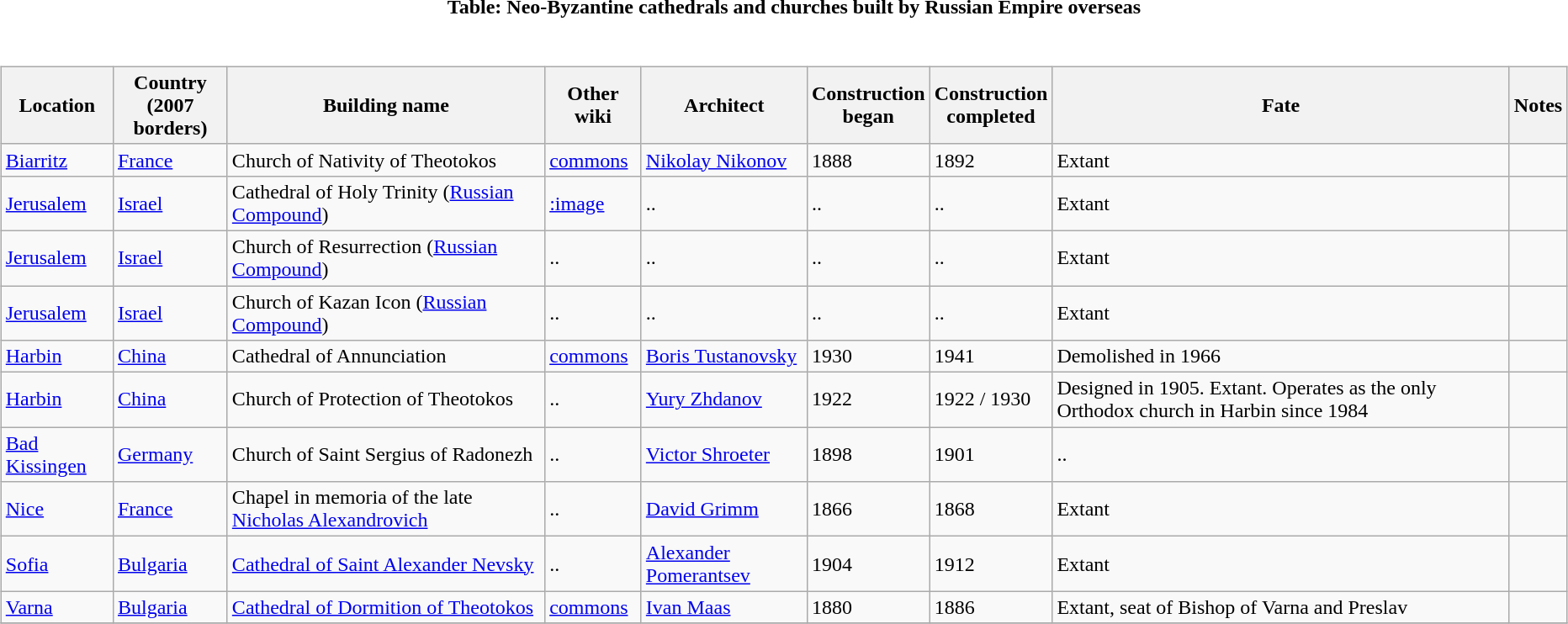<table class="toccolours collapsible collapsed" width=100%>
<tr>
<th>Table: Neo-Byzantine cathedrals and churches built by Russian Empire overseas</th>
</tr>
<tr>
<td><br><table class="wikitable sortable">
<tr>
<th>Location<br></th>
<th>Country<br>(2007 borders)</th>
<th>Building name<br></th>
<th>Other wiki<br></th>
<th>Architect<br></th>
<th>Construction<br>began</th>
<th>Construction<br>completed</th>
<th>Fate<br></th>
<th>Notes<br></th>
</tr>
<tr>
<td><a href='#'>Biarritz</a></td>
<td><a href='#'>France</a></td>
<td>Church of Nativity of Theotokos</td>
<td><a href='#'>commons</a></td>
<td><a href='#'>Nikolay Nikonov</a></td>
<td>1888</td>
<td>1892</td>
<td>Extant</td>
<td></td>
</tr>
<tr>
<td><a href='#'>Jerusalem</a></td>
<td><a href='#'>Israel</a></td>
<td>Cathedral of Holy Trinity (<a href='#'>Russian Compound</a>)</td>
<td><a href='#'>:image</a></td>
<td>..</td>
<td>..</td>
<td>..</td>
<td>Extant</td>
<td></td>
</tr>
<tr>
<td><a href='#'>Jerusalem</a></td>
<td><a href='#'>Israel</a></td>
<td>Church of Resurrection (<a href='#'>Russian Compound</a>)</td>
<td>..</td>
<td>..</td>
<td>..</td>
<td>..</td>
<td>Extant</td>
<td></td>
</tr>
<tr>
<td><a href='#'>Jerusalem</a></td>
<td><a href='#'>Israel</a></td>
<td>Church of Kazan Icon (<a href='#'>Russian Compound</a>)</td>
<td>..</td>
<td>..</td>
<td>..</td>
<td>..</td>
<td>Extant</td>
<td></td>
</tr>
<tr>
<td><a href='#'>Harbin</a></td>
<td><a href='#'>China</a></td>
<td>Cathedral of Annunciation</td>
<td><a href='#'>commons</a></td>
<td><a href='#'>Boris Tustanovsky</a></td>
<td>1930</td>
<td>1941</td>
<td>Demolished in 1966</td>
<td></td>
</tr>
<tr>
<td><a href='#'>Harbin</a></td>
<td><a href='#'>China</a></td>
<td>Church of Protection of Theotokos</td>
<td>..</td>
<td><a href='#'>Yury Zhdanov</a></td>
<td>1922</td>
<td>1922 / 1930</td>
<td>Designed in 1905. Extant. Operates as the only Orthodox church in Harbin since 1984</td>
<td></td>
</tr>
<tr>
<td><a href='#'>Bad Kissingen</a></td>
<td><a href='#'>Germany</a></td>
<td>Church of Saint Sergius of Radonezh</td>
<td>..</td>
<td><a href='#'>Victor Shroeter</a></td>
<td>1898</td>
<td>1901</td>
<td>..</td>
<td></td>
</tr>
<tr>
<td><a href='#'>Nice</a></td>
<td><a href='#'>France</a></td>
<td>Chapel in memoria of the late <a href='#'>Nicholas Alexandrovich</a></td>
<td>..</td>
<td><a href='#'>David Grimm</a></td>
<td>1866</td>
<td>1868</td>
<td>Extant</td>
<td></td>
</tr>
<tr>
<td><a href='#'>Sofia</a></td>
<td><a href='#'>Bulgaria</a></td>
<td><a href='#'>Cathedral of Saint Alexander Nevsky</a></td>
<td>..</td>
<td><a href='#'>Alexander Pomerantsev</a></td>
<td>1904</td>
<td>1912</td>
<td>Extant</td>
<td></td>
</tr>
<tr>
<td><a href='#'>Varna</a></td>
<td><a href='#'>Bulgaria</a></td>
<td><a href='#'>Cathedral of Dormition of Theotokos</a></td>
<td><a href='#'>commons</a></td>
<td><a href='#'>Ivan Maas</a></td>
<td>1880</td>
<td>1886</td>
<td>Extant, seat of Bishop of Varna and Preslav</td>
<td></td>
</tr>
<tr>
</tr>
</table>
</td>
</tr>
</table>
